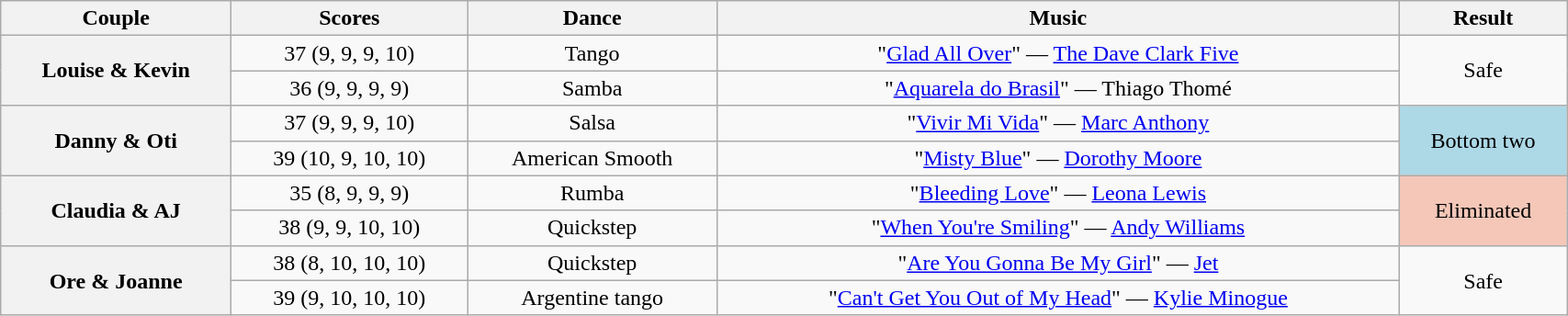<table class="wikitable sortable" style="text-align:center; width:90%">
<tr>
<th scope="col">Couple</th>
<th scope="col">Scores</th>
<th scope="col" class="unsortable">Dance</th>
<th scope="col" class="unsortable">Music</th>
<th scope="col" class="unsortable">Result</th>
</tr>
<tr>
<th scope="row" rowspan=2>Louise & Kevin</th>
<td>37 (9, 9, 9, 10)</td>
<td>Tango</td>
<td>"<a href='#'>Glad All Over</a>" — <a href='#'>The Dave Clark Five</a></td>
<td rowspan=2>Safe</td>
</tr>
<tr>
<td>36 (9, 9, 9, 9)</td>
<td>Samba</td>
<td>"<a href='#'>Aquarela do Brasil</a>" — Thiago Thomé</td>
</tr>
<tr>
<th scope="row" rowspan=2>Danny & Oti</th>
<td>37 (9, 9, 9, 10)</td>
<td>Salsa</td>
<td>"<a href='#'>Vivir Mi Vida</a>" — <a href='#'>Marc Anthony</a></td>
<td rowspan=2 bgcolor="lightblue">Bottom two</td>
</tr>
<tr>
<td>39 (10, 9, 10, 10)</td>
<td>American Smooth</td>
<td>"<a href='#'>Misty Blue</a>" — <a href='#'>Dorothy Moore</a></td>
</tr>
<tr>
<th scope="row" rowspan=2>Claudia & AJ</th>
<td>35 (8, 9, 9, 9)</td>
<td>Rumba</td>
<td>"<a href='#'>Bleeding Love</a>" — <a href='#'>Leona Lewis</a></td>
<td rowspan=2 bgcolor="f4c7b8">Eliminated</td>
</tr>
<tr>
<td>38 (9, 9, 10, 10)</td>
<td>Quickstep</td>
<td>"<a href='#'>When You're Smiling</a>" — <a href='#'>Andy Williams</a></td>
</tr>
<tr>
<th scope="row" rowspan=2>Ore & Joanne</th>
<td>38 (8, 10, 10, 10)</td>
<td>Quickstep</td>
<td>"<a href='#'>Are You Gonna Be My Girl</a>" — <a href='#'>Jet</a></td>
<td rowspan=2>Safe</td>
</tr>
<tr>
<td>39 (9, 10, 10, 10)</td>
<td>Argentine tango</td>
<td>"<a href='#'>Can't Get You Out of My Head</a>" — <a href='#'>Kylie Minogue</a></td>
</tr>
</table>
